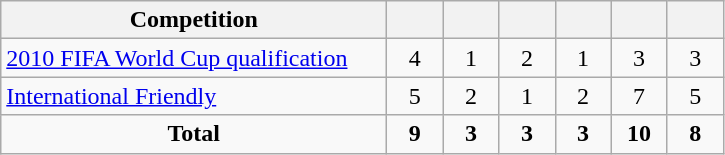<table class="wikitable" style="text-align: center;">
<tr>
<th width=250>Competition</th>
<th width=30></th>
<th width=30></th>
<th width=30></th>
<th width=30></th>
<th width=30></th>
<th width=30></th>
</tr>
<tr>
<td align="left"><a href='#'>2010 FIFA World Cup qualification</a></td>
<td>4</td>
<td>1</td>
<td>2</td>
<td>1</td>
<td>3</td>
<td>3</td>
</tr>
<tr>
<td align="left"><a href='#'>International Friendly</a></td>
<td>5</td>
<td>2</td>
<td>1</td>
<td>2</td>
<td>7</td>
<td>5</td>
</tr>
<tr>
<td><strong>Total</strong></td>
<td><strong>9</strong></td>
<td><strong>3</strong></td>
<td><strong>3</strong></td>
<td><strong>3</strong></td>
<td><strong>10</strong></td>
<td><strong>8</strong></td>
</tr>
</table>
